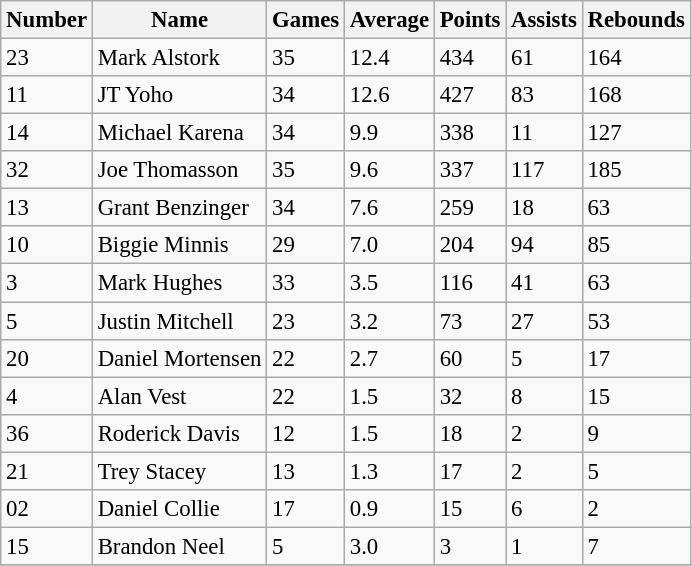<table class="wikitable" style="font-size: 95%;">
<tr>
<th>Number</th>
<th>Name</th>
<th>Games</th>
<th>Average</th>
<th>Points</th>
<th>Assists</th>
<th>Rebounds</th>
</tr>
<tr>
<td>23</td>
<td>Mark Alstork</td>
<td>35</td>
<td>12.4</td>
<td>434</td>
<td>61</td>
<td>164</td>
</tr>
<tr>
<td>11</td>
<td>JT Yoho</td>
<td>34</td>
<td>12.6</td>
<td>427</td>
<td>83</td>
<td>168</td>
</tr>
<tr>
<td>14</td>
<td>Michael Karena</td>
<td>34</td>
<td>9.9</td>
<td>338</td>
<td>11</td>
<td>127</td>
</tr>
<tr>
<td>32</td>
<td>Joe Thomasson</td>
<td>35</td>
<td>9.6</td>
<td>337</td>
<td>117</td>
<td>185</td>
</tr>
<tr>
<td>13</td>
<td>Grant Benzinger</td>
<td>34</td>
<td>7.6</td>
<td>259</td>
<td>18</td>
<td>63</td>
</tr>
<tr>
<td>10</td>
<td>Biggie Minnis</td>
<td>29</td>
<td>7.0</td>
<td>204</td>
<td>94</td>
<td>85</td>
</tr>
<tr>
<td>3</td>
<td>Mark Hughes</td>
<td>33</td>
<td>3.5</td>
<td>116</td>
<td>41</td>
<td>63</td>
</tr>
<tr>
<td>5</td>
<td>Justin Mitchell</td>
<td>23</td>
<td>3.2</td>
<td>73</td>
<td>27</td>
<td>53</td>
</tr>
<tr>
<td>20</td>
<td>Daniel Mortensen</td>
<td>22</td>
<td>2.7</td>
<td>60</td>
<td>5</td>
<td>17</td>
</tr>
<tr>
<td>4</td>
<td>Alan Vest</td>
<td>22</td>
<td>1.5</td>
<td>32</td>
<td>8</td>
<td>15</td>
</tr>
<tr>
<td>36</td>
<td>Roderick Davis</td>
<td>12</td>
<td>1.5</td>
<td>18</td>
<td>2</td>
<td>9</td>
</tr>
<tr>
<td>21</td>
<td>Trey Stacey</td>
<td>13</td>
<td>1.3</td>
<td>17</td>
<td>2</td>
<td>5</td>
</tr>
<tr>
<td>02</td>
<td>Daniel Collie</td>
<td>17</td>
<td>0.9</td>
<td>15</td>
<td>6</td>
<td>2</td>
</tr>
<tr>
<td>15</td>
<td>Brandon Neel</td>
<td>5</td>
<td>3.0</td>
<td>3</td>
<td>1</td>
<td>7</td>
</tr>
<tr>
</tr>
</table>
